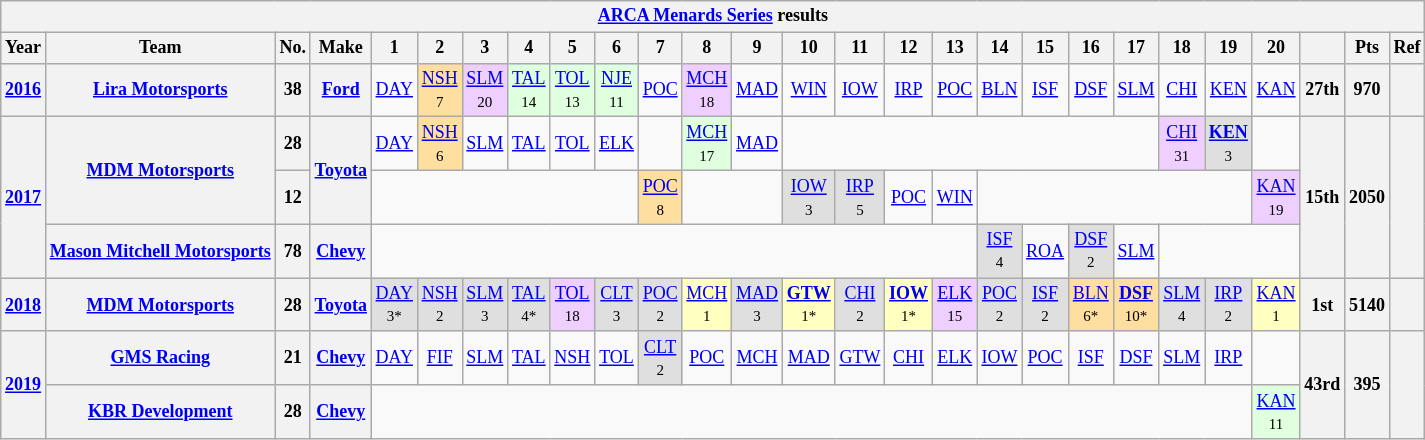<table class="wikitable" style="text-align:center; font-size:75%">
<tr>
<th colspan=45><a href='#'>ARCA Menards Series</a> results</th>
</tr>
<tr>
<th>Year</th>
<th>Team</th>
<th>No.</th>
<th>Make</th>
<th>1</th>
<th>2</th>
<th>3</th>
<th>4</th>
<th>5</th>
<th>6</th>
<th>7</th>
<th>8</th>
<th>9</th>
<th>10</th>
<th>11</th>
<th>12</th>
<th>13</th>
<th>14</th>
<th>15</th>
<th>16</th>
<th>17</th>
<th>18</th>
<th>19</th>
<th>20</th>
<th></th>
<th>Pts</th>
<th>Ref</th>
</tr>
<tr>
<th><a href='#'>2016</a></th>
<th><a href='#'>Lira Motorsports</a></th>
<th>38</th>
<th><a href='#'>Ford</a></th>
<td><a href='#'>DAY</a></td>
<td style="background:#FFDF9F;"><a href='#'>NSH</a><br><small>7</small></td>
<td style="background:#EFCFFF;"><a href='#'>SLM</a><br><small>20</small></td>
<td style="background:#DFFFDF;"><a href='#'>TAL</a><br><small>14</small></td>
<td style="background:#DFFFDF;"><a href='#'>TOL</a><br><small>13</small></td>
<td style="background:#DFFFDF;"><a href='#'>NJE</a><br><small>11</small></td>
<td><a href='#'>POC</a></td>
<td style="background:#EFCFFF;"><a href='#'>MCH</a><br><small>18</small></td>
<td><a href='#'>MAD</a></td>
<td><a href='#'>WIN</a></td>
<td><a href='#'>IOW</a></td>
<td><a href='#'>IRP</a></td>
<td><a href='#'>POC</a></td>
<td><a href='#'>BLN</a></td>
<td><a href='#'>ISF</a></td>
<td><a href='#'>DSF</a></td>
<td><a href='#'>SLM</a></td>
<td><a href='#'>CHI</a></td>
<td><a href='#'>KEN</a></td>
<td><a href='#'>KAN</a></td>
<th>27th</th>
<th>970</th>
<th></th>
</tr>
<tr>
<th rowspan=3><a href='#'>2017</a></th>
<th rowspan=2><a href='#'>MDM Motorsports</a></th>
<th>28</th>
<th rowspan=2><a href='#'>Toyota</a></th>
<td><a href='#'>DAY</a></td>
<td style="background:#FFDF9F;"><a href='#'>NSH</a><br><small>6</small></td>
<td><a href='#'>SLM</a></td>
<td><a href='#'>TAL</a></td>
<td><a href='#'>TOL</a></td>
<td><a href='#'>ELK</a></td>
<td></td>
<td style="background:#DFFFDF;"><a href='#'>MCH</a><br><small>17</small></td>
<td><a href='#'>MAD</a></td>
<td colspan=8></td>
<td style="background:#EFCFFF;"><a href='#'>CHI</a><br><small>31</small></td>
<td style="background:#DFDFDF;"><strong><a href='#'>KEN</a></strong><br><small>3</small></td>
<td></td>
<th rowspan=3>15th</th>
<th rowspan=3>2050</th>
<th rowspan=3></th>
</tr>
<tr>
<th>12</th>
<td colspan=6></td>
<td style="background:#FFDF9F;"><a href='#'>POC</a><br><small>8</small></td>
<td colspan=2></td>
<td style="background:#DFDFDF;"><a href='#'>IOW</a><br><small>3</small></td>
<td style="background:#DFDFDF;"><a href='#'>IRP</a><br><small>5</small></td>
<td><a href='#'>POC</a></td>
<td><a href='#'>WIN</a></td>
<td colspan=6></td>
<td style="background:#EFCFFF;"><a href='#'>KAN</a><br><small>19</small></td>
</tr>
<tr>
<th><a href='#'>Mason Mitchell Motorsports</a></th>
<th>78</th>
<th><a href='#'>Chevy</a></th>
<td colspan=13></td>
<td style="background:#DFDFDF;"><a href='#'>ISF</a><br><small>4</small></td>
<td><a href='#'>ROA</a></td>
<td style="background:#DFDFDF;"><a href='#'>DSF</a><br><small>2</small></td>
<td><a href='#'>SLM</a></td>
<td colspan=3></td>
</tr>
<tr>
<th><a href='#'>2018</a></th>
<th><a href='#'>MDM Motorsports</a></th>
<th>28</th>
<th><a href='#'>Toyota</a></th>
<td style="background:#DFDFDF;"><a href='#'>DAY</a><br><small>3*</small></td>
<td style="background:#DFDFDF;"><a href='#'>NSH</a><br><small>2</small></td>
<td style="background:#DFDFDF;"><a href='#'>SLM</a><br><small>3</small></td>
<td style="background:#DFDFDF;"><a href='#'>TAL</a><br><small>4*</small></td>
<td style="background:#EFCFFF;"><a href='#'>TOL</a><br><small>18</small></td>
<td style="background:#DFDFDF;"><a href='#'>CLT</a><br><small>3</small></td>
<td style="background:#DFDFDF;"><a href='#'>POC</a><br><small>2</small></td>
<td style="background:#FFFFBF;"><a href='#'>MCH</a><br><small>1</small></td>
<td style="background:#DFDFDF;"><a href='#'>MAD</a><br><small>3</small></td>
<td style="background:#FFFFBF;"><strong><a href='#'>GTW</a></strong><br><small>1*</small></td>
<td style="background:#DFDFDF;"><a href='#'>CHI</a><br><small>2</small></td>
<td style="background:#FFFFBF;"><strong><a href='#'>IOW</a></strong><br><small>1*</small></td>
<td style="background:#EFCFFF;"><a href='#'>ELK</a><br><small>15</small></td>
<td style="background:#DFDFDF;"><a href='#'>POC</a><br><small>2</small></td>
<td style="background:#DFDFDF;"><a href='#'>ISF</a><br><small>2</small></td>
<td style="background:#FFDF9F;"><a href='#'>BLN</a><br><small>6*</small></td>
<td style="background:#FFDF9F;"><strong><a href='#'>DSF</a></strong><br><small>10*</small></td>
<td style="background:#DFDFDF;"><a href='#'>SLM</a><br><small>4</small></td>
<td style="background:#DFDFDF;"><a href='#'>IRP</a><br><small>2</small></td>
<td style="background:#FFFFBF;"><a href='#'>KAN</a><br><small>1</small></td>
<th>1st</th>
<th>5140</th>
<th></th>
</tr>
<tr>
<th rowspan=2><a href='#'>2019</a></th>
<th><a href='#'>GMS Racing</a></th>
<th>21</th>
<th><a href='#'>Chevy</a></th>
<td><a href='#'>DAY</a></td>
<td><a href='#'>FIF</a></td>
<td><a href='#'>SLM</a></td>
<td><a href='#'>TAL</a></td>
<td><a href='#'>NSH</a></td>
<td><a href='#'>TOL</a></td>
<td style="background:#DFDFDF;"><a href='#'>CLT</a><br><small>2</small></td>
<td><a href='#'>POC</a></td>
<td><a href='#'>MCH</a></td>
<td><a href='#'>MAD</a></td>
<td><a href='#'>GTW</a></td>
<td><a href='#'>CHI</a></td>
<td><a href='#'>ELK</a></td>
<td><a href='#'>IOW</a></td>
<td><a href='#'>POC</a></td>
<td><a href='#'>ISF</a></td>
<td><a href='#'>DSF</a></td>
<td><a href='#'>SLM</a></td>
<td><a href='#'>IRP</a></td>
<td></td>
<th rowspan=2>43rd</th>
<th rowspan=2>395</th>
<th rowspan=2></th>
</tr>
<tr>
<th><a href='#'>KBR Development</a></th>
<th>28</th>
<th><a href='#'>Chevy</a></th>
<td colspan=19></td>
<td style="background:#DFFFDF;"><a href='#'>KAN</a><br><small>11</small></td>
</tr>
</table>
